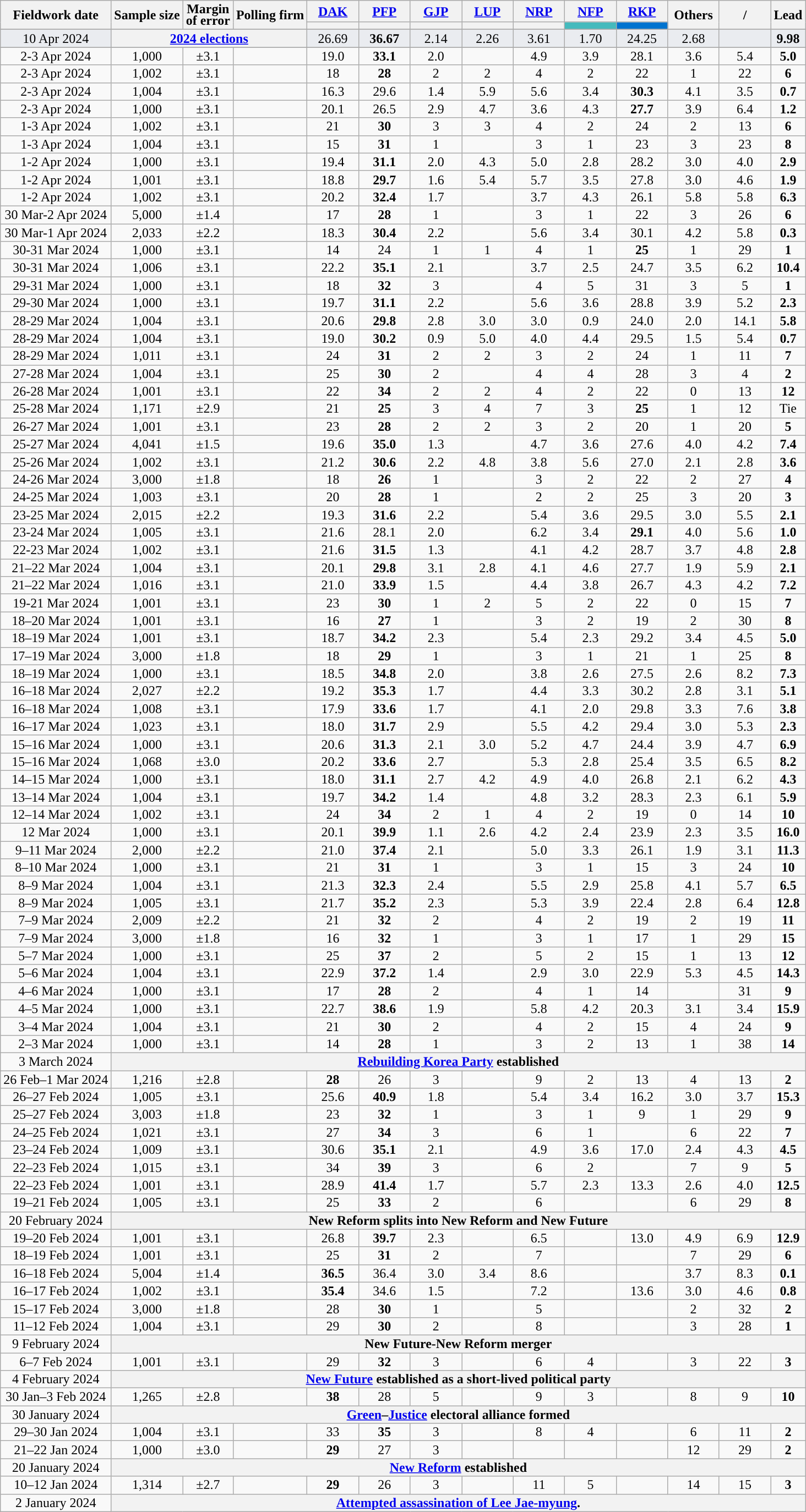<table class="wikitable mw-datatable sortable mw-collapsible" style="text-align:center; line-height:14px">
<tr>
<th class="unsortable" rowspan="2">Fieldwork date</th>
<th class="unsortable" rowspan="2">Sample size</th>
<th class="unsortable" rowspan="2">Margin<br>of error</th>
<th class="unsortable" rowspan="2">Polling firm</th>
<th class="unsortable" style="width:55px"><a href='#'>DAK</a></th>
<th class="unsortable" style="width:55px"><a href='#'>PFP</a></th>
<th class="unsortable" style="width:55px"><a href='#'>GJP</a></th>
<th class="unsortable" style="width:55px"><a href='#'>LUP</a></th>
<th class="unsortable" style="width:55px"><a href='#'>NRP</a></th>
<th class="unsortable" style="width:55px"><a href='#'>NFP</a></th>
<th class="unsortable" style="width:55px"><a href='#'>RKP</a></th>
<th rowspan="2" class="unsortable" style="width:55px">Others</th>
<th rowspan="2" class="unsortable" style="width:55px">/<br></th>
<th rowspan="2" class="unsortable">Lead</th>
</tr>
<tr>
<th style="background:"></th>
<th style="background:"></th>
<th style="background:"></th>
<th style="background:"></th>
<th style="background:"></th>
<th style="background:#45BABD;"></th>
<th style="background:#0073CF;"></th>
</tr>
<tr>
</tr>
<tr style="background:#EAECF0;">
<td>10 Apr 2024</td>
<th colspan=3><a href='#'>2024 elections</a></th>
<td>26.69</td>
<td><strong>36.67</strong></td>
<td>2.14</td>
<td>2.26</td>
<td>3.61</td>
<td>1.70</td>
<td>24.25</td>
<td>2.68</td>
<td></td>
<td style="background:"><strong>9.98</strong></td>
</tr>
<tr>
</tr>
<tr>
<td data-sort-value="2024-4-3">2-3 Apr 2024</td>
<td>1,000</td>
<td>±3.1</td>
<td></td>
<td>19.0</td>
<td><strong>33.1</strong></td>
<td>2.0</td>
<td></td>
<td>4.9</td>
<td>3.9</td>
<td>28.1</td>
<td>3.6</td>
<td>5.4</td>
<td style="background:"><strong>5.0</strong></td>
</tr>
<tr>
<td data-sort-value="2024-4-3">2-3 Apr 2024</td>
<td>1,002</td>
<td>±3.1</td>
<td></td>
<td>18</td>
<td><strong>28</strong></td>
<td>2</td>
<td>2</td>
<td>4</td>
<td>2</td>
<td>22</td>
<td>1</td>
<td>22</td>
<td style="background:"><strong>6</strong></td>
</tr>
<tr>
<td data-sort-value="2024-4-3">2-3 Apr 2024</td>
<td>1,004</td>
<td>±3.1</td>
<td></td>
<td>16.3</td>
<td>29.6</td>
<td>1.4</td>
<td>5.9</td>
<td>5.6</td>
<td>3.4</td>
<td><strong>30.3</strong></td>
<td>4.1</td>
<td>3.5</td>
<td style="background:"><strong>0.7</strong></td>
</tr>
<tr>
<td data-sort-value="2024-4-3">2-3 Apr 2024</td>
<td>1,000</td>
<td>±3.1</td>
<td></td>
<td>20.1</td>
<td>26.5</td>
<td>2.9</td>
<td>4.7</td>
<td>3.6</td>
<td>4.3</td>
<td><strong>27.7</strong></td>
<td>3.9</td>
<td>6.4</td>
<td style="background:"><strong>1.2</strong></td>
</tr>
<tr>
<td data-sort-value="2024-4-3">1-3 Apr 2024</td>
<td>1,002</td>
<td>±3.1</td>
<td></td>
<td>21</td>
<td><strong>30</strong></td>
<td>3</td>
<td>3</td>
<td>4</td>
<td>2</td>
<td>24</td>
<td>2</td>
<td>13</td>
<td style="background:"><strong>6</strong></td>
</tr>
<tr>
<td data-sort-value="2024-4-3">1-3 Apr 2024</td>
<td>1,004</td>
<td>±3.1</td>
<td></td>
<td>15</td>
<td><strong>31</strong></td>
<td>1</td>
<td></td>
<td>3</td>
<td>1</td>
<td>23</td>
<td>3</td>
<td>23</td>
<td style="background:"><strong>8</strong></td>
</tr>
<tr>
<td data-sort-value="2024-4-2">1-2 Apr 2024</td>
<td>1,000</td>
<td>±3.1</td>
<td></td>
<td>19.4</td>
<td><strong>31.1</strong></td>
<td>2.0</td>
<td>4.3</td>
<td>5.0</td>
<td>2.8</td>
<td>28.2</td>
<td>3.0</td>
<td>4.0</td>
<td style="background:"><strong>2.9</strong></td>
</tr>
<tr>
<td data-sort-value="2024-4-2">1-2 Apr 2024</td>
<td>1,001</td>
<td>±3.1</td>
<td></td>
<td>18.8</td>
<td><strong>29.7</strong></td>
<td>1.6</td>
<td>5.4</td>
<td>5.7</td>
<td>3.5</td>
<td>27.8</td>
<td>3.0</td>
<td>4.6</td>
<td style="background:"><strong>1.9</strong></td>
</tr>
<tr>
<td data-sort-value="2024-4-2">1-2 Apr 2024</td>
<td>1,002</td>
<td>±3.1</td>
<td></td>
<td>20.2</td>
<td><strong>32.4</strong></td>
<td>1.7</td>
<td></td>
<td>3.7</td>
<td>4.3</td>
<td>26.1</td>
<td>5.8</td>
<td>5.8</td>
<td style="background:"><strong>6.3</strong></td>
</tr>
<tr>
<td data-sort-value="2024-4-2">30 Mar-2 Apr 2024</td>
<td>5,000</td>
<td>±1.4</td>
<td></td>
<td>17</td>
<td><strong>28</strong></td>
<td>1</td>
<td></td>
<td>3</td>
<td>1</td>
<td>22</td>
<td>3</td>
<td>26</td>
<td style="background:"><strong>6</strong></td>
</tr>
<tr>
<td data-sort-value="2024-4-1">30 Mar-1 Apr 2024</td>
<td>2,033</td>
<td>±2.2</td>
<td></td>
<td>18.3</td>
<td><strong>30.4</strong></td>
<td>2.2</td>
<td></td>
<td>5.6</td>
<td>3.4</td>
<td>30.1</td>
<td>4.2</td>
<td>5.8</td>
<td style="background:"><strong>0.3</strong></td>
</tr>
<tr>
<td data-sort-value="2024-3-31">30-31 Mar 2024</td>
<td>1,000</td>
<td>±3.1</td>
<td></td>
<td>14</td>
<td>24</td>
<td>1</td>
<td>1</td>
<td>4</td>
<td>1</td>
<td><strong>25</strong></td>
<td>1</td>
<td>29</td>
<td style="background:"><strong>1</strong></td>
</tr>
<tr>
<td data-sort-value="2024-3-31">30-31 Mar 2024</td>
<td>1,006</td>
<td>±3.1</td>
<td></td>
<td>22.2</td>
<td><strong>35.1</strong></td>
<td>2.1</td>
<td></td>
<td>3.7</td>
<td>2.5</td>
<td>24.7</td>
<td>3.5</td>
<td>6.2</td>
<td style="background:"><strong>10.4</strong></td>
</tr>
<tr>
<td data-sort-value="2024-3-31">29-31 Mar 2024</td>
<td>1,000</td>
<td>±3.1</td>
<td></td>
<td>18</td>
<td><strong>32</strong></td>
<td>3</td>
<td></td>
<td>4</td>
<td>5</td>
<td>31</td>
<td>3</td>
<td>5</td>
<td style="background:"><strong>1</strong></td>
</tr>
<tr>
<td data-sort-value="2024-3-30">29-30 Mar 2024</td>
<td>1,000</td>
<td>±3.1</td>
<td></td>
<td>19.7</td>
<td><strong>31.1</strong></td>
<td>2.2</td>
<td></td>
<td>5.6</td>
<td>3.6</td>
<td>28.8</td>
<td>3.9</td>
<td>5.2</td>
<td style="background:"><strong>2.3</strong></td>
</tr>
<tr>
<td data-sort-value="2024-3-29">28-29 Mar 2024</td>
<td>1,004</td>
<td>±3.1</td>
<td></td>
<td>20.6</td>
<td><strong>29.8</strong></td>
<td>2.8</td>
<td>3.0</td>
<td>3.0</td>
<td>0.9</td>
<td>24.0</td>
<td>2.0</td>
<td>14.1</td>
<td style="background:"><strong>5.8</strong></td>
</tr>
<tr>
<td data-sort-value="2024-3-29">28-29 Mar 2024</td>
<td>1,004</td>
<td>±3.1</td>
<td></td>
<td>19.0</td>
<td><strong>30.2</strong></td>
<td>0.9</td>
<td>5.0</td>
<td>4.0</td>
<td>4.4</td>
<td>29.5</td>
<td>1.5</td>
<td>5.4</td>
<td style="background:"><strong>0.7</strong></td>
</tr>
<tr>
<td data-sort-value="2024-3-29">28-29 Mar 2024</td>
<td>1,011</td>
<td>±3.1</td>
<td></td>
<td>24</td>
<td><strong>31</strong></td>
<td>2</td>
<td>2</td>
<td>3</td>
<td>2</td>
<td>24</td>
<td>1</td>
<td>11</td>
<td style="background:"><strong>7</strong></td>
</tr>
<tr>
<td data-sort-value="2024-3-28">27-28 Mar 2024</td>
<td>1,004</td>
<td>±3.1</td>
<td></td>
<td>25</td>
<td><strong>30</strong></td>
<td>2</td>
<td></td>
<td>4</td>
<td>4</td>
<td>28</td>
<td>3</td>
<td>4</td>
<td style="background:"><strong>2</strong></td>
</tr>
<tr>
<td data-sort-value="2024-3-28">26-28 Mar 2024</td>
<td>1,001</td>
<td>±3.1</td>
<td></td>
<td>22</td>
<td><strong>34</strong></td>
<td>2</td>
<td>2</td>
<td>4</td>
<td>2</td>
<td>22</td>
<td>0</td>
<td>13</td>
<td style="background:"><strong>12</strong></td>
</tr>
<tr>
<td data-sort-value="2024-3-28">25-28 Mar 2024</td>
<td>1,171</td>
<td>±2.9</td>
<td></td>
<td>21</td>
<td><strong>25</strong></td>
<td>3</td>
<td>4</td>
<td>7</td>
<td>3</td>
<td><strong>25</strong></td>
<td>1</td>
<td>12</td>
<td>Tie</td>
</tr>
<tr>
<td data-sort-value="2024-3-27">26-27 Mar 2024</td>
<td>1,001</td>
<td>±3.1</td>
<td></td>
<td>23</td>
<td><strong>28</strong></td>
<td>2</td>
<td>2</td>
<td>3</td>
<td>2</td>
<td>20</td>
<td>1</td>
<td>20</td>
<td style="background:"><strong>5</strong></td>
</tr>
<tr>
<td data-sort-value="2024-3-27">25-27 Mar 2024</td>
<td>4,041</td>
<td>±1.5</td>
<td></td>
<td>19.6</td>
<td><strong>35.0</strong></td>
<td>1.3</td>
<td></td>
<td>4.7</td>
<td>3.6</td>
<td>27.6</td>
<td>4.0</td>
<td>4.2</td>
<td style="background:"><strong>7.4</strong></td>
</tr>
<tr>
<td data-sort-value="2024-3-26">25-26 Mar 2024</td>
<td>1,002</td>
<td>±3.1</td>
<td></td>
<td>21.2</td>
<td><strong>30.6</strong></td>
<td>2.2</td>
<td>4.8</td>
<td>3.8</td>
<td>5.6</td>
<td>27.0</td>
<td>2.1</td>
<td>2.8</td>
<td style="background:"><strong>3.6</strong></td>
</tr>
<tr>
<td data-sort-value="2024-3-26">24-26 Mar 2024</td>
<td>3,000</td>
<td>±1.8</td>
<td></td>
<td>18</td>
<td><strong>26</strong></td>
<td>1</td>
<td></td>
<td>3</td>
<td>2</td>
<td>22</td>
<td>2</td>
<td>27</td>
<td style="background:"><strong>4</strong></td>
</tr>
<tr>
<td data-sort-value="2024-3-25">24-25 Mar 2024</td>
<td>1,003</td>
<td>±3.1</td>
<td></td>
<td>20</td>
<td><strong>28</strong></td>
<td>1</td>
<td></td>
<td>2</td>
<td>2</td>
<td>25</td>
<td>3</td>
<td>20</td>
<td style="background:"><strong>3</strong></td>
</tr>
<tr>
<td data-sort-value="2024-3-25">23-25 Mar 2024</td>
<td>2,015</td>
<td>±2.2</td>
<td></td>
<td>19.3</td>
<td><strong>31.6</strong></td>
<td>2.2</td>
<td></td>
<td>5.4</td>
<td>3.6</td>
<td>29.5</td>
<td>3.0</td>
<td>5.5</td>
<td style="background:"><strong>2.1</strong></td>
</tr>
<tr>
<td data-sort-value="2024-3-24">23-24 Mar 2024</td>
<td>1,005</td>
<td>±3.1</td>
<td></td>
<td>21.6</td>
<td>28.1</td>
<td>2.0</td>
<td></td>
<td>6.2</td>
<td>3.4</td>
<td><strong>29.1</strong></td>
<td>4.0</td>
<td>5.6</td>
<td style="background:"><strong>1.0</strong></td>
</tr>
<tr>
<td data-sort-value="2024-3-23">22-23 Mar 2024</td>
<td>1,002</td>
<td>±3.1</td>
<td></td>
<td>21.6</td>
<td><strong> 31.5</strong></td>
<td>1.3</td>
<td></td>
<td>4.1</td>
<td>4.2</td>
<td>28.7</td>
<td>3.7</td>
<td>4.8</td>
<td style="background:"><strong>2.8</strong></td>
</tr>
<tr>
<td data-sort-value="2024-3-22">21–22 Mar 2024</td>
<td>1,004</td>
<td>±3.1</td>
<td></td>
<td>20.1</td>
<td><strong>29.8</strong></td>
<td>3.1</td>
<td>2.8</td>
<td>4.1</td>
<td>4.6</td>
<td>27.7</td>
<td>1.9</td>
<td>5.9</td>
<td style="background:"><strong>2.1</strong></td>
</tr>
<tr>
<td data-sort-value="2024-3-22">21–22 Mar 2024</td>
<td>1,016</td>
<td>±3.1</td>
<td></td>
<td>21.0</td>
<td><strong>33.9</strong></td>
<td>1.5</td>
<td></td>
<td>4.4</td>
<td>3.8</td>
<td>26.7</td>
<td>4.3</td>
<td>4.2</td>
<td style="background:"><strong>7.2</strong></td>
</tr>
<tr>
<td data-sort-value="2024-3-21">19-21 Mar 2024</td>
<td>1,001</td>
<td>±3.1</td>
<td></td>
<td>23</td>
<td><strong>30</strong></td>
<td>1</td>
<td>2</td>
<td>5</td>
<td>2</td>
<td>22</td>
<td>0</td>
<td>15</td>
<td style="background:"><strong>7</strong></td>
</tr>
<tr>
<td data-sort-value="2024-3-20">18–20 Mar 2024</td>
<td>1,001</td>
<td>±3.1</td>
<td></td>
<td>16</td>
<td><strong>27</strong></td>
<td>1</td>
<td></td>
<td>3</td>
<td>2</td>
<td>19</td>
<td>2</td>
<td>30</td>
<td style="background:"><strong>8</strong></td>
</tr>
<tr>
<td data-sort-value="2024-3-19">18–19 Mar 2024</td>
<td>1,001</td>
<td>±3.1</td>
<td></td>
<td>18.7</td>
<td><strong>34.2</strong></td>
<td>2.3</td>
<td></td>
<td>5.4</td>
<td>2.3</td>
<td>29.2</td>
<td>3.4</td>
<td>4.5</td>
<td style="background:"><strong>5.0</strong></td>
</tr>
<tr>
<td data-sort-value="2024-3-19">17–19 Mar 2024</td>
<td>3,000</td>
<td>±1.8</td>
<td></td>
<td>18</td>
<td><strong> 29</strong></td>
<td>1</td>
<td></td>
<td>3</td>
<td>1</td>
<td>21</td>
<td>1</td>
<td>25</td>
<td style="background:"><strong>8</strong></td>
</tr>
<tr>
<td data-sort-value="2024-3-19">18–19 Mar 2024</td>
<td>1,000</td>
<td>±3.1</td>
<td></td>
<td>18.5</td>
<td><strong>34.8</strong></td>
<td>2.0</td>
<td></td>
<td>3.8</td>
<td>2.6</td>
<td>27.5</td>
<td>2.6</td>
<td>8.2</td>
<td style="background:"><strong>7.3</strong></td>
</tr>
<tr>
<td data-sort-value="2024-3-18">16–18 Mar 2024</td>
<td>2,027</td>
<td>±2.2</td>
<td></td>
<td>19.2</td>
<td><strong>35.3</strong></td>
<td>1.7</td>
<td></td>
<td>4.4</td>
<td>3.3</td>
<td>30.2</td>
<td>2.8</td>
<td>3.1</td>
<td style="background:"><strong>5.1</strong></td>
</tr>
<tr>
<td data-sort-value="2024-3-18">16–18 Mar 2024</td>
<td>1,008</td>
<td>±3.1</td>
<td></td>
<td>17.9</td>
<td><strong>33.6</strong></td>
<td>1.7</td>
<td></td>
<td>4.1</td>
<td>2.0</td>
<td>29.8</td>
<td>3.3</td>
<td>7.6</td>
<td style="background:"><strong>3.8</strong></td>
</tr>
<tr>
<td data-sort-value="2024-3-17">16–17 Mar 2024</td>
<td>1,023</td>
<td>±3.1</td>
<td></td>
<td>18.0</td>
<td><strong>31.7</strong></td>
<td>2.9</td>
<td></td>
<td>5.5</td>
<td>4.2</td>
<td>29.4</td>
<td>3.0</td>
<td>5.3</td>
<td style="background:"><strong>2.3</strong></td>
</tr>
<tr>
<td data-sort-value="2024-3-16">15–16 Mar 2024</td>
<td>1,000</td>
<td>±3.1</td>
<td></td>
<td>20.6</td>
<td><strong>31.3</strong></td>
<td>2.1</td>
<td>3.0</td>
<td>5.2</td>
<td>4.7</td>
<td>24.4</td>
<td>3.9</td>
<td>4.7</td>
<td style="background:"><strong>6.9</strong></td>
</tr>
<tr>
<td data-sort-value="2024-3-16">15–16 Mar 2024</td>
<td>1,068</td>
<td>±3.0</td>
<td></td>
<td>20.2</td>
<td><strong>33.6</strong></td>
<td>2.7</td>
<td></td>
<td>5.3</td>
<td>2.8</td>
<td>25.4</td>
<td>3.5</td>
<td>6.5</td>
<td style="background:"><strong>8.2</strong></td>
</tr>
<tr>
<td data-sort-value="2024-3-15">14–15 Mar 2024</td>
<td>1,000</td>
<td>±3.1</td>
<td></td>
<td>18.0</td>
<td><strong>31.1</strong></td>
<td>2.7</td>
<td>4.2</td>
<td>4.9</td>
<td>4.0</td>
<td>26.8</td>
<td>2.1</td>
<td>6.2</td>
<td style="background:"><strong>4.3</strong></td>
</tr>
<tr>
<td data-sort-value="2024-3-14">13–14 Mar 2024</td>
<td>1,004</td>
<td>±3.1</td>
<td></td>
<td>19.7</td>
<td><strong>34.2</strong></td>
<td>1.4</td>
<td></td>
<td>4.8</td>
<td>3.2</td>
<td>28.3</td>
<td>2.3</td>
<td>6.1</td>
<td style="background:"><strong>5.9</strong></td>
</tr>
<tr>
<td data-sort-value="2024-3-14">12–14 Mar 2024</td>
<td>1,002</td>
<td>±3.1</td>
<td></td>
<td>24</td>
<td><strong>34</strong></td>
<td>2</td>
<td>1</td>
<td>4</td>
<td>2</td>
<td>19</td>
<td>0</td>
<td>14</td>
<td style="background:"><strong>10</strong></td>
</tr>
<tr>
<td data-sort-value="2024-3-12">12 Mar 2024</td>
<td>1,000</td>
<td>±3.1</td>
<td></td>
<td>20.1</td>
<td><strong>39.9</strong></td>
<td>1.1</td>
<td>2.6</td>
<td>4.2</td>
<td>2.4</td>
<td>23.9</td>
<td>2.3</td>
<td>3.5</td>
<td style="background:"><strong>16.0</strong></td>
</tr>
<tr>
<td data-sort-value="2024-3-11">9–11 Mar 2024</td>
<td>2,000</td>
<td>±2.2</td>
<td></td>
<td>21.0</td>
<td><strong>37.4</strong></td>
<td>2.1</td>
<td></td>
<td>5.0</td>
<td>3.3</td>
<td>26.1</td>
<td>1.9</td>
<td>3.1</td>
<td style="background:"><strong>11.3</strong></td>
</tr>
<tr>
<td data-sort-value="2024-3-10">8–10 Mar 2024</td>
<td>1,000</td>
<td>±3.1</td>
<td></td>
<td>21</td>
<td><strong>31</strong></td>
<td>1</td>
<td></td>
<td>3</td>
<td>1</td>
<td>15</td>
<td>3</td>
<td>24</td>
<td style="background:"><strong>10</strong></td>
</tr>
<tr>
<td data-sort-value="2024-3-9">8–9 Mar 2024</td>
<td>1,004</td>
<td>±3.1</td>
<td></td>
<td>21.3</td>
<td><strong>32.3</strong></td>
<td>2.4</td>
<td></td>
<td>5.5</td>
<td>2.9</td>
<td>25.8</td>
<td>4.1</td>
<td>5.7</td>
<td style="background:"><strong>6.5</strong></td>
</tr>
<tr>
<td data-sort-value="2024-3-9">8–9 Mar 2024</td>
<td>1,005</td>
<td>±3.1</td>
<td></td>
<td>21.7</td>
<td><strong>35.2</strong></td>
<td>2.3</td>
<td></td>
<td>5.3</td>
<td>3.9</td>
<td>22.4</td>
<td>2.8</td>
<td>6.4</td>
<td style="background:"><strong>12.8</strong></td>
</tr>
<tr>
<td data-sort-value="2024-3-9">7–9 Mar 2024</td>
<td>2,009</td>
<td>±2.2</td>
<td></td>
<td>21</td>
<td><strong>32</strong></td>
<td>2</td>
<td></td>
<td>4</td>
<td>2</td>
<td>19</td>
<td>2</td>
<td>19</td>
<td style="background:"><strong>11</strong></td>
</tr>
<tr>
<td data-sort-value="2024-3-9">7–9 Mar 2024</td>
<td>3,000</td>
<td>±1.8</td>
<td></td>
<td>16</td>
<td><strong>32</strong></td>
<td>1</td>
<td></td>
<td>3</td>
<td>1</td>
<td>17</td>
<td>1</td>
<td>29</td>
<td style="background:"><strong>15</strong></td>
</tr>
<tr>
<td data-sort-value="2024-3-7">5–7 Mar 2024</td>
<td>1,000</td>
<td>±3.1</td>
<td></td>
<td>25</td>
<td><strong>37</strong></td>
<td>2</td>
<td></td>
<td>5</td>
<td>2</td>
<td>15</td>
<td>1</td>
<td>13</td>
<td style="background:"><strong>12</strong></td>
</tr>
<tr>
<td data-sort-value="2024-3-6">5–6 Mar 2024</td>
<td>1,004</td>
<td>±3.1</td>
<td></td>
<td>22.9</td>
<td><strong>37.2</strong></td>
<td>1.4</td>
<td></td>
<td>2.9</td>
<td>3.0</td>
<td>22.9</td>
<td>5.3</td>
<td>4.5</td>
<td style="background:"><strong>14.3</strong></td>
</tr>
<tr>
<td data-sort-value="2024-3-6">4–6 Mar 2024</td>
<td>1,000</td>
<td>±3.1</td>
<td></td>
<td>17</td>
<td><strong>28</strong></td>
<td>2</td>
<td></td>
<td>4</td>
<td>1</td>
<td>14</td>
<td></td>
<td>31</td>
<td style="background:"><strong>9</strong></td>
</tr>
<tr>
<td data-sort-value="2024-3-5">4–5 Mar 2024</td>
<td>1,000</td>
<td>±3.1</td>
<td></td>
<td>22.7</td>
<td><strong>38.6</strong></td>
<td>1.9</td>
<td></td>
<td>5.8</td>
<td>4.2</td>
<td>20.3</td>
<td>3.1</td>
<td>3.4</td>
<td style="background:"><strong>15.9</strong></td>
</tr>
<tr>
<td data-sort-value="2024-3-4">3–4 Mar 2024</td>
<td>1,004</td>
<td>±3.1</td>
<td></td>
<td>21</td>
<td><strong>30</strong></td>
<td>2</td>
<td></td>
<td>4</td>
<td>2</td>
<td>15</td>
<td>4</td>
<td>24</td>
<td style="background:"><strong>9</strong></td>
</tr>
<tr>
<td data-sort-value="2024-3-3">2–3 Mar 2024</td>
<td>1,000</td>
<td>±3.1</td>
<td></td>
<td>14</td>
<td><strong>28</strong></td>
<td>1</td>
<td></td>
<td>3</td>
<td>2</td>
<td>13</td>
<td>1</td>
<td>38</td>
<td style="background:"><strong>14</strong></td>
</tr>
<tr>
<td data-sort-value="2024-3-3">3 March 2024</td>
<th colspan=13><a href='#'>Rebuilding Korea Party</a> established</th>
</tr>
<tr>
<td data-sort-value="2024-3-1">26 Feb–1 Mar 2024</td>
<td>1,216</td>
<td>±2.8</td>
<td></td>
<td><strong>28</strong></td>
<td>26</td>
<td>3</td>
<td></td>
<td>9</td>
<td>2</td>
<td>13</td>
<td>4</td>
<td>13</td>
<td style="background:"><strong>2</strong></td>
</tr>
<tr>
<td data-sort-value="2024-2-27">26–27 Feb 2024</td>
<td>1,005</td>
<td>±3.1</td>
<td></td>
<td>25.6</td>
<td><strong>40.9</strong></td>
<td>1.8</td>
<td></td>
<td>5.4</td>
<td>3.4</td>
<td>16.2</td>
<td>3.0</td>
<td>3.7</td>
<td style="background:"><strong>15.3</strong></td>
</tr>
<tr>
<td data-sort-value="2024-2-27">25–27 Feb 2024</td>
<td>3,003</td>
<td>±1.8</td>
<td></td>
<td>23</td>
<td><strong>32</strong></td>
<td>1</td>
<td></td>
<td>3</td>
<td>1</td>
<td>9</td>
<td>1</td>
<td>29</td>
<td style="background:"><strong>9</strong></td>
</tr>
<tr>
<td data-sort-value="2024-2-25">24–25 Feb 2024</td>
<td>1,021</td>
<td>±3.1</td>
<td></td>
<td>27</td>
<td><strong>34</strong></td>
<td>3</td>
<td></td>
<td>6</td>
<td>1</td>
<td></td>
<td>6</td>
<td>22</td>
<td style="background:"><strong>7</strong></td>
</tr>
<tr>
<td data-sort-value="2024-2-24">23–24 Feb 2024</td>
<td>1,009</td>
<td>±3.1</td>
<td></td>
<td>30.6</td>
<td><strong>35.1</strong></td>
<td>2.1</td>
<td></td>
<td>4.9</td>
<td>3.6</td>
<td>17.0</td>
<td>2.4</td>
<td>4.3</td>
<td style="background:"><strong>4.5</strong></td>
</tr>
<tr>
<td data-sort-value="2024-2-23">22–23 Feb 2024</td>
<td>1,015</td>
<td>±3.1</td>
<td></td>
<td>34</td>
<td><strong>39</strong></td>
<td>3</td>
<td></td>
<td>6</td>
<td>2</td>
<td></td>
<td>7</td>
<td>9</td>
<td style="background:"><strong>5</strong></td>
</tr>
<tr>
<td data-sort-value="2024-2-23">22–23 Feb 2024</td>
<td>1,001</td>
<td>±3.1</td>
<td></td>
<td>28.9</td>
<td><strong>41.4</strong></td>
<td>1.7</td>
<td></td>
<td>5.7</td>
<td>2.3</td>
<td>13.3</td>
<td>2.6</td>
<td>4.0</td>
<td style="background:"><strong>12.5</strong></td>
</tr>
<tr>
<td data-sort-value="2024-2-21">19–21 Feb 2024</td>
<td>1,005</td>
<td>±3.1</td>
<td></td>
<td>25</td>
<td><strong>33</strong></td>
<td>2</td>
<td></td>
<td>6</td>
<td></td>
<td></td>
<td>6</td>
<td>29</td>
<td style="background:"><strong>8</strong></td>
</tr>
<tr>
<td data-sort-value="2024-2-20">20 February 2024</td>
<th colspan=13>New Reform splits into New Reform and New Future</th>
</tr>
<tr>
<td data-sort-value="2024-2-20">19–20 Feb 2024</td>
<td>1,001</td>
<td>±3.1</td>
<td></td>
<td>26.8</td>
<td><strong>39.7</strong></td>
<td>2.3</td>
<td></td>
<td>6.5</td>
<td></td>
<td>13.0</td>
<td>4.9</td>
<td>6.9</td>
<td style="background:"><strong>12.9</strong></td>
</tr>
<tr>
<td data-sort-value="2024-2-19">18–19 Feb 2024</td>
<td>1,001</td>
<td>±3.1</td>
<td></td>
<td>25</td>
<td><strong>31</strong></td>
<td>2</td>
<td></td>
<td>7</td>
<td></td>
<td></td>
<td>7</td>
<td>29</td>
<td style="background:"><strong>6</strong></td>
</tr>
<tr>
<td data-sort-value="2024-2-18">16–18 Feb 2024</td>
<td>5,004</td>
<td>±1.4</td>
<td></td>
<td><strong>36.5</strong></td>
<td>36.4</td>
<td>3.0</td>
<td>3.4</td>
<td>8.6</td>
<td></td>
<td></td>
<td>3.7</td>
<td>8.3</td>
<td style="background:"><strong>0.1</strong></td>
</tr>
<tr>
<td data-sort-value="2024-2-17">16–17 Feb 2024</td>
<td>1,002</td>
<td>±3.1</td>
<td></td>
<td><strong>35.4</strong></td>
<td>34.6</td>
<td>1.5</td>
<td></td>
<td>7.2</td>
<td></td>
<td>13.6</td>
<td>3.0</td>
<td>4.6</td>
<td style="background:"><strong>0.8</strong></td>
</tr>
<tr>
<td data-sort-value="2024-2-17">15–17 Feb 2024</td>
<td>3,000</td>
<td>±1.8</td>
<td></td>
<td>28</td>
<td><strong>30</strong></td>
<td>1</td>
<td></td>
<td>5</td>
<td></td>
<td></td>
<td>2</td>
<td>32</td>
<td style="background:"><strong>2</strong></td>
</tr>
<tr>
<td data-sort-value="2024-2-12">11–12 Feb 2024</td>
<td>1,004</td>
<td>±3.1</td>
<td></td>
<td>29</td>
<td><strong>30</strong></td>
<td>2</td>
<td></td>
<td>8</td>
<td></td>
<td></td>
<td>3</td>
<td>28</td>
<td style="background:"><strong>1</strong></td>
</tr>
<tr>
<td data-sort-value="2024-2-9">9 February 2024</td>
<th colspan=13>New Future-New Reform merger</th>
</tr>
<tr>
<td data-sort-value="2024-2-7">6–7 Feb 2024</td>
<td>1,001</td>
<td>±3.1</td>
<td></td>
<td>29</td>
<td><strong>32</strong></td>
<td>3</td>
<td></td>
<td>6</td>
<td>4</td>
<td></td>
<td>3</td>
<td>22</td>
<td style="background:"><strong>3</strong></td>
</tr>
<tr>
<td data-sort-value="2024-2-4">4 February 2024</td>
<th colspan=13><a href='#'>New Future</a> established as a short-lived political party</th>
</tr>
<tr>
<td data-sort-value="2024-2-3">30 Jan–3 Feb 2024</td>
<td>1,265</td>
<td>±2.8</td>
<td></td>
<td><strong>38</strong></td>
<td>28</td>
<td>5</td>
<td></td>
<td>9</td>
<td>3</td>
<td></td>
<td>8</td>
<td>9</td>
<td style="background:"><strong>10</strong></td>
</tr>
<tr>
<td data-sort-value="2024-1-30">30 January 2024</td>
<th colspan=13><a href='#'>Green</a>–<a href='#'>Justice</a> electoral alliance formed</th>
</tr>
<tr>
<td data-sort-value="2024-1-30">29–30 Jan 2024</td>
<td>1,004</td>
<td>±3.1</td>
<td></td>
<td>33</td>
<td><strong>35</strong></td>
<td>3</td>
<td></td>
<td>8</td>
<td>4</td>
<td></td>
<td>6</td>
<td>11</td>
<td style="background:"><strong>2</strong></td>
</tr>
<tr>
<td data-sort-value="2024-1-22">21–22 Jan 2024</td>
<td>1,000</td>
<td>±3.0</td>
<td></td>
<td><strong>29</strong></td>
<td>27</td>
<td>3</td>
<td></td>
<td></td>
<td></td>
<td></td>
<td>12</td>
<td>29</td>
<td style="background:"><strong>2</strong></td>
</tr>
<tr>
<td data-sort-value="2024-1-20">20 January 2024</td>
<th colspan=13><a href='#'>New Reform</a> established</th>
</tr>
<tr>
<td data-sort-value="2024-1-12">10–12 Jan 2024</td>
<td>1,314</td>
<td>±2.7</td>
<td></td>
<td><strong>29</strong></td>
<td>26</td>
<td>3</td>
<td></td>
<td>11</td>
<td>5</td>
<td></td>
<td>14</td>
<td>15</td>
<td style="background:"><strong>3</strong></td>
</tr>
<tr>
<td data-sort-value="2024-1-2">2 January 2024</td>
<th colspan=13><a href='#'>Attempted assassination of Lee Jae-myung</a>.</th>
</tr>
</table>
